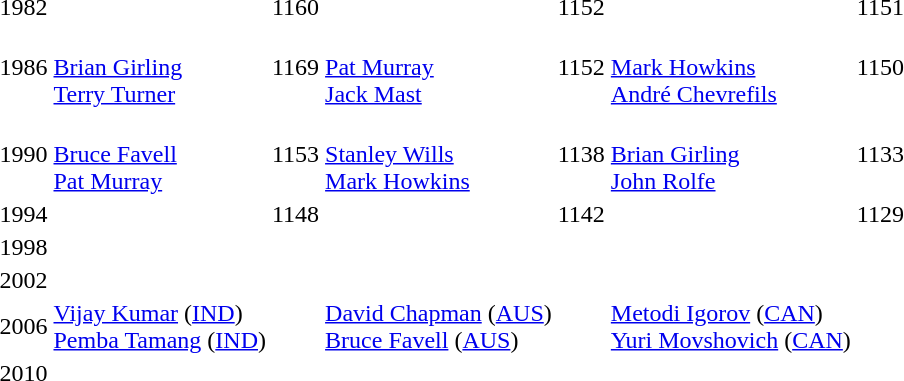<table>
<tr>
<td>1982</td>
<td></td>
<td>1160</td>
<td></td>
<td>1152</td>
<td></td>
<td>1151</td>
</tr>
<tr>
<td>1986</td>
<td><br><a href='#'>Brian Girling</a><br><a href='#'>Terry Turner</a></td>
<td>1169</td>
<td><br><a href='#'>Pat Murray</a><br><a href='#'>Jack Mast</a></td>
<td>1152</td>
<td><br><a href='#'>Mark Howkins</a><br><a href='#'>André Chevrefils</a></td>
<td>1150</td>
</tr>
<tr>
<td>1990</td>
<td><br><a href='#'>Bruce Favell</a><br><a href='#'>Pat Murray</a></td>
<td>1153</td>
<td><br><a href='#'>Stanley Wills</a><br><a href='#'>Mark Howkins</a></td>
<td>1138</td>
<td><br><a href='#'>Brian Girling</a><br><a href='#'>John Rolfe</a></td>
<td>1133</td>
</tr>
<tr>
<td>1994</td>
<td></td>
<td>1148</td>
<td></td>
<td>1142</td>
<td></td>
<td>1129</td>
</tr>
<tr>
<td>1998</td>
<td></td>
<td></td>
<td></td>
<td></td>
<td></td>
<td></td>
</tr>
<tr>
<td>2002</td>
<td></td>
<td></td>
<td></td>
<td></td>
<td></td>
<td></td>
</tr>
<tr>
<td>2006</td>
<td> <a href='#'>Vijay Kumar</a> (<a href='#'>IND</a>)<br> <a href='#'>Pemba Tamang</a> (<a href='#'>IND</a>)</td>
<td></td>
<td> <a href='#'>David Chapman</a> (<a href='#'>AUS</a>)<br> <a href='#'>Bruce Favell</a> (<a href='#'>AUS</a>)</td>
<td></td>
<td> <a href='#'>Metodi Igorov</a> (<a href='#'>CAN</a>)<br> <a href='#'>Yuri Movshovich</a> (<a href='#'>CAN</a>)</td>
<td></td>
</tr>
<tr>
<td>2010<br></td>
<td></td>
<td></td>
<td></td>
<td></td>
<td></td>
<td></td>
</tr>
</table>
